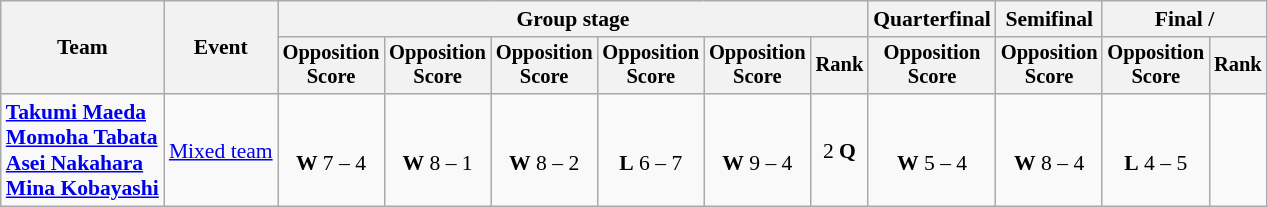<table class="wikitable" style="font-size:90%">
<tr>
<th rowspan=2>Team</th>
<th rowspan=2>Event</th>
<th colspan=6>Group stage</th>
<th>Quarterfinal</th>
<th>Semifinal</th>
<th colspan=2>Final / </th>
</tr>
<tr style="font-size:95%">
<th>Opposition<br>Score</th>
<th>Opposition<br>Score</th>
<th>Opposition<br>Score</th>
<th>Opposition<br>Score</th>
<th>Opposition<br>Score</th>
<th>Rank</th>
<th>Opposition<br>Score</th>
<th>Opposition<br>Score</th>
<th>Opposition<br>Score</th>
<th>Rank</th>
</tr>
<tr align=center>
<td align=left><strong><a href='#'>Takumi Maeda</a><br><a href='#'>Momoha Tabata</a><br><a href='#'>Asei Nakahara</a><br><a href='#'>Mina Kobayashi</a></strong></td>
<td align=left><a href='#'>Mixed team</a></td>
<td><br><strong>W</strong> 7 – 4</td>
<td><br><strong>W</strong> 8 – 1</td>
<td><br><strong>W</strong> 8 – 2</td>
<td><br><strong>L</strong> 6 – 7</td>
<td><br><strong>W</strong> 9 – 4</td>
<td>2 <strong>Q</strong></td>
<td><br><strong>W</strong> 5 – 4</td>
<td><br><strong>W</strong> 8 – 4</td>
<td><br><strong>L</strong> 4 – 5</td>
<td></td>
</tr>
</table>
